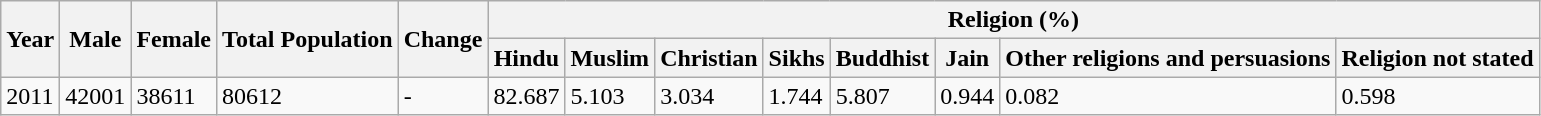<table class="wikitable">
<tr>
<th rowspan="2">Year</th>
<th rowspan="2">Male</th>
<th rowspan="2">Female</th>
<th rowspan="2">Total Population</th>
<th rowspan="2">Change</th>
<th colspan="8">Religion (%)</th>
</tr>
<tr>
<th>Hindu</th>
<th>Muslim</th>
<th>Christian</th>
<th>Sikhs</th>
<th>Buddhist</th>
<th>Jain</th>
<th>Other religions and persuasions</th>
<th>Religion not stated</th>
</tr>
<tr>
<td>2011</td>
<td>42001</td>
<td>38611</td>
<td>80612</td>
<td>-</td>
<td>82.687</td>
<td>5.103</td>
<td>3.034</td>
<td>1.744</td>
<td>5.807</td>
<td>0.944</td>
<td>0.082</td>
<td>0.598</td>
</tr>
</table>
